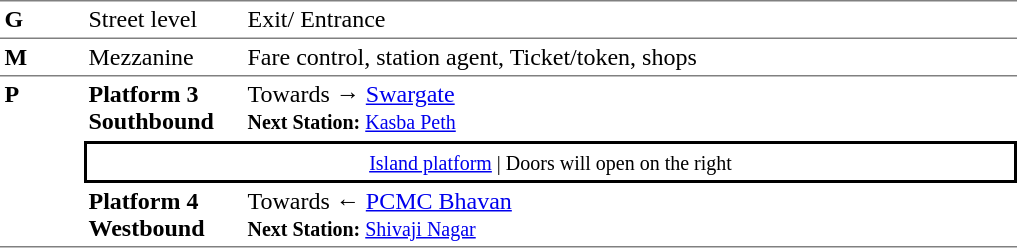<table table border=0 cellspacing=0 cellpadding=3>
<tr>
<td style="border-top:solid 1px gray;border-bottom:solid 1px gray;" width=50 valign=top><strong>G</strong></td>
<td style="border-top:solid 1px gray;border-bottom:solid 1px gray;" width=100 valign=top>Street level</td>
<td style="border-top:solid 1px gray;border-bottom:solid 1px gray;" width=510 valign=top>Exit/ Entrance</td>
</tr>
<tr>
<td style="border-bottom:solid 1px gray;"><strong>M</strong></td>
<td style="border-bottom:solid 1px gray;">Mezzanine</td>
<td style="border-bottom:solid 1px gray;">Fare control, station agent, Ticket/token, shops</td>
</tr>
<tr>
<td style="border-bottom:solid 1px gray;" width=50 rowspan=3 valign=top><strong>P</strong></td>
<td style="border-bottom:solid 1px white;" width=100><span><strong>Platform 3</strong><br><strong>Southbound</strong></span></td>
<td style="border-bottom:solid 1px white;" width=510>Towards → <a href='#'>Swargate</a><br><small><strong>Next Station:</strong> <a href='#'>Kasba Peth</a></small></td>
</tr>
<tr>
<td style="border-top:solid 2px black;border-right:solid 2px black;border-left:solid 2px black;border-bottom:solid 2px black;text-align:center;" colspan=2><small><a href='#'>Island platform</a> | Doors will open on the right </small></td>
</tr>
<tr>
<td style="border-bottom:solid 1px gray;" width=100><span><strong>Platform 4</strong><br><strong>Westbound</strong></span></td>
<td style="border-bottom:solid 1px gray;" width="510">Towards ← <a href='#'>PCMC Bhavan</a><br><small><strong>Next Station:</strong> <a href='#'>Shivaji Nagar</a></small></td>
</tr>
</table>
